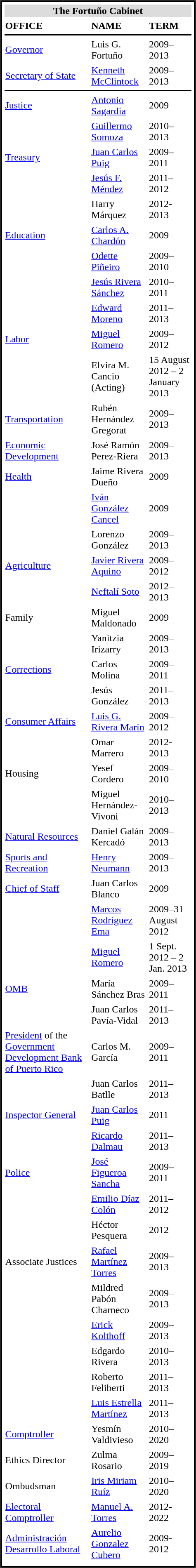<table cellpadding="1" cellspacing="4" style="margin:3px; border:3px solid Black; float:right; width:25%;">
<tr>
<th style="background:#dcdcdc;" colspan="3">The Fortuño Cabinet</th>
</tr>
<tr>
<td align="left"><strong>OFFICE</strong></td>
<td align="left"><strong>NAME</strong></td>
<td align="left"><strong>TERM</strong></td>
</tr>
<tr>
<th style="background:#000;" colspan="3"></th>
</tr>
<tr>
<td><a href='#'>Governor</a></td>
<td>Luis G. Fortuño</td>
<td>2009–2013</td>
</tr>
<tr>
<td><a href='#'>Secretary of State</a></td>
<td><a href='#'>Kenneth McClintock</a></td>
<td>2009–2013</td>
</tr>
<tr>
<th style="background:#000;" colspan="3"></th>
</tr>
<tr>
<td><a href='#'>Justice</a></td>
<td><a href='#'>Antonio Sagardía</a></td>
<td>2009</td>
</tr>
<tr>
<td></td>
<td><a href='#'>Guillermo Somoza</a></td>
<td>2010–2013</td>
</tr>
<tr>
<td><a href='#'>Treasury</a></td>
<td><a href='#'>Juan Carlos Puig</a></td>
<td>2009–2011</td>
</tr>
<tr>
<td></td>
<td><a href='#'>Jesús F. Méndez</a></td>
<td>2011–2012</td>
</tr>
<tr>
<td></td>
<td>Harry Márquez</td>
<td>2012-2013</td>
</tr>
<tr>
<td><a href='#'>Education</a></td>
<td><a href='#'>Carlos A. Chardón</a></td>
<td>2009</td>
</tr>
<tr>
<td></td>
<td><a href='#'>Odette Piñeiro</a></td>
<td>2009–2010</td>
</tr>
<tr>
<td></td>
<td><a href='#'>Jesús Rivera Sánchez</a></td>
<td>2010–2011</td>
</tr>
<tr>
<td></td>
<td><a href='#'>Edward Moreno</a></td>
<td>2011–2013</td>
</tr>
<tr>
<td><a href='#'>Labor</a></td>
<td><a href='#'>Miguel Romero</a></td>
<td>2009–2012</td>
</tr>
<tr>
<td></td>
<td>Elvira M. Cancio (Acting)</td>
<td>15 August 2012 – 2 January 2013</td>
</tr>
<tr>
<td><a href='#'>Transportation</a></td>
<td>Rubén Hernández Gregorat</td>
<td>2009–2013</td>
</tr>
<tr>
<td><a href='#'>Economic Development</a></td>
<td>José Ramón Perez-Riera</td>
<td>2009–2013</td>
</tr>
<tr>
<td><a href='#'>Health</a></td>
<td>Jaime Rivera Dueño</td>
<td>2009</td>
</tr>
<tr>
<td></td>
<td><a href='#'>Iván González Cancel</a></td>
<td>2009</td>
</tr>
<tr>
<td></td>
<td>Lorenzo González</td>
<td>2009–2013</td>
</tr>
<tr>
<td><a href='#'>Agriculture</a></td>
<td><a href='#'>Javier Rivera Aquino</a></td>
<td>2009–2012</td>
</tr>
<tr>
<td></td>
<td><a href='#'>Neftalí Soto</a></td>
<td>2012–2013</td>
</tr>
<tr>
<td>Family</td>
<td>Miguel Maldonado</td>
<td>2009</td>
</tr>
<tr>
<td></td>
<td>Yanitzia Irizarry</td>
<td>2009–2013</td>
</tr>
<tr>
<td><a href='#'>Corrections</a></td>
<td>Carlos Molina</td>
<td>2009–2011</td>
</tr>
<tr>
<td></td>
<td>Jesús González</td>
<td>2011–2013</td>
</tr>
<tr>
<td><a href='#'>Consumer Affairs</a></td>
<td><a href='#'>Luis G. Rivera Marín</a></td>
<td>2009–2012</td>
</tr>
<tr>
<td></td>
<td>Omar Marrero</td>
<td>2012-2013</td>
</tr>
<tr>
<td>Housing</td>
<td>Yesef Cordero</td>
<td>2009–2010</td>
</tr>
<tr>
<td></td>
<td>Miguel Hernández-Vivoni</td>
<td>2010–2013</td>
</tr>
<tr>
<td><a href='#'>Natural Resources</a></td>
<td>Daniel Galán Kercadó</td>
<td>2009–2013</td>
</tr>
<tr>
<td><a href='#'>Sports and Recreation</a></td>
<td><a href='#'>Henry Neumann</a></td>
<td>2009–2013</td>
</tr>
<tr>
<td><a href='#'>Chief of Staff</a></td>
<td>Juan Carlos Blanco</td>
<td>2009</td>
</tr>
<tr>
<td></td>
<td><a href='#'>Marcos Rodríguez Ema</a></td>
<td>2009–31 August 2012</td>
</tr>
<tr>
<td></td>
<td><a href='#'>Miguel Romero</a></td>
<td>1 Sept. 2012 – 2 Jan. 2013</td>
</tr>
<tr>
<td><a href='#'>OMB</a></td>
<td>María Sánchez Bras</td>
<td>2009–2011</td>
</tr>
<tr>
<td></td>
<td>Juan Carlos Pavía-Vidal</td>
<td>2011–2013</td>
</tr>
<tr>
<td><a href='#'>President</a> of the <a href='#'>Government Development Bank of Puerto Rico</a></td>
<td>Carlos M. García</td>
<td>2009–2011</td>
</tr>
<tr>
<td></td>
<td>Juan Carlos Batlle</td>
<td>2011–2013</td>
</tr>
<tr>
<td><a href='#'>Inspector General</a></td>
<td><a href='#'>Juan Carlos Puig</a></td>
<td>2011</td>
</tr>
<tr>
<td></td>
<td><a href='#'>Ricardo Dalmau</a></td>
<td>2011–2013</td>
</tr>
<tr>
<td><a href='#'>Police</a></td>
<td><a href='#'>José Figueroa Sancha</a></td>
<td>2009–2011</td>
</tr>
<tr>
<td></td>
<td><a href='#'>Emilio Díaz Colón</a></td>
<td>2011–2012</td>
</tr>
<tr>
<td></td>
<td>Héctor Pesquera</td>
<td>2012</td>
</tr>
<tr>
<td>Associate Justices</td>
<td><a href='#'>Rafael Martínez Torres</a></td>
<td>2009–2013</td>
</tr>
<tr>
<td></td>
<td>Mildred Pabón Charneco</td>
<td>2009–2013</td>
</tr>
<tr>
<td></td>
<td><a href='#'>Erick Kolthoff</a></td>
<td>2009–2013</td>
</tr>
<tr>
<td></td>
<td>Edgardo Rivera</td>
<td>2010–2013</td>
</tr>
<tr>
<td></td>
<td>Roberto Feliberti</td>
<td>2011–2013</td>
</tr>
<tr>
<td></td>
<td><a href='#'>Luis Estrella Martínez</a></td>
<td>2011–2013</td>
</tr>
<tr>
<td><a href='#'>Comptroller</a></td>
<td>Yesmín Valdivieso</td>
<td>2010–2020</td>
</tr>
<tr>
<td>Ethics Director</td>
<td>Zulma Rosario</td>
<td>2009–2019</td>
</tr>
<tr>
<td>Ombudsman</td>
<td><a href='#'>Iris Miriam Ruíz</a></td>
<td>2010–2020</td>
</tr>
<tr>
<td><a href='#'>Electoral Comptroller</a></td>
<td><a href='#'>Manuel A. Torres</a></td>
<td>2012-2022</td>
</tr>
<tr>
<td><a href='#'>Administración Desarrollo Laboral</a></td>
<td><a href='#'>Aurelio Gonzalez Cubero</a></td>
<td>2009-2012</td>
</tr>
<tr>
</tr>
</table>
